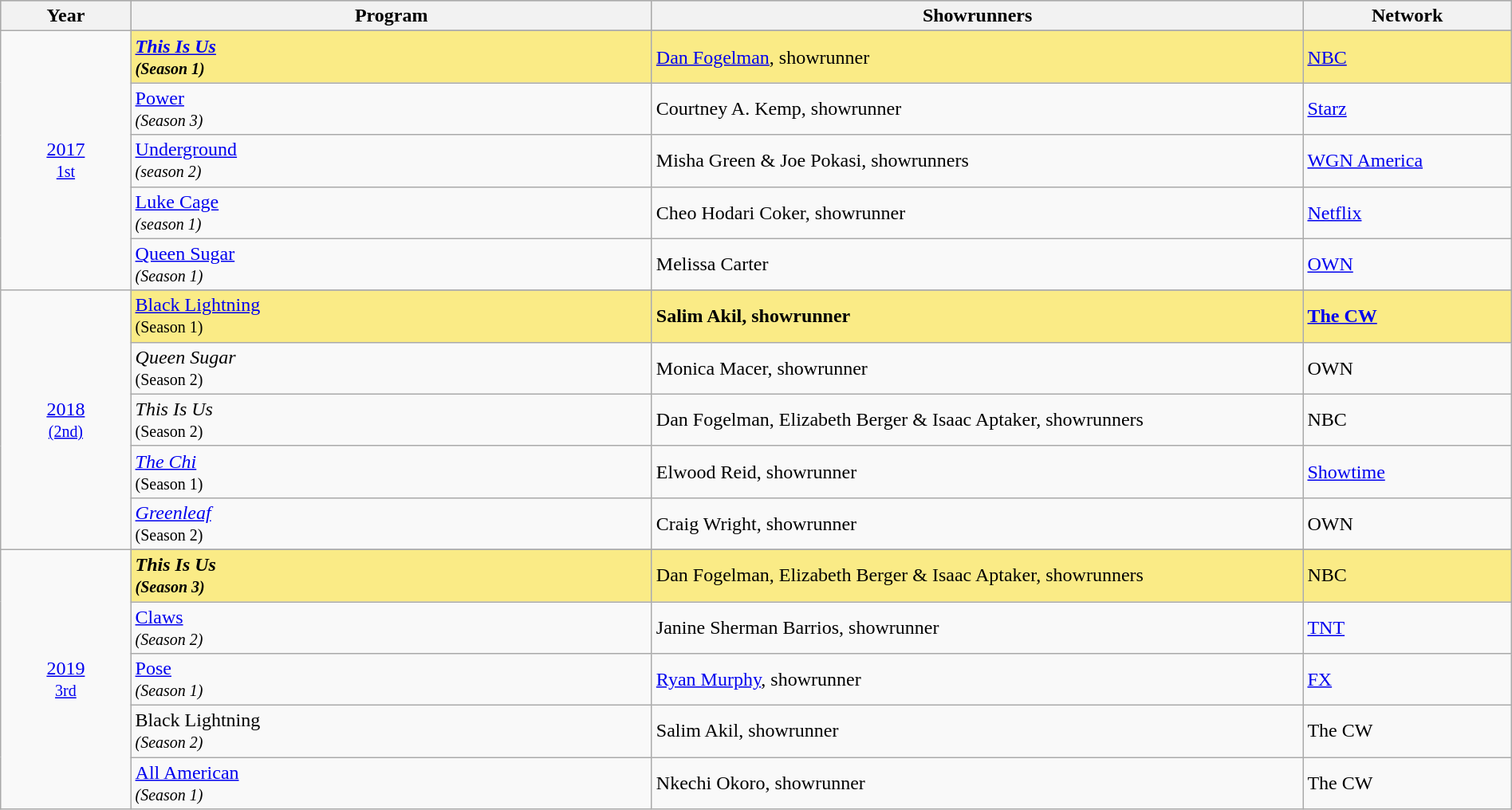<table class="wikitable" style="width:100%">
<tr bgcolor="#bebebe">
<th width="5%">Year</th>
<th width="20%">Program</th>
<th width="25%">Showrunners</th>
<th width="8%">Network</th>
</tr>
<tr>
<td rowspan=6 style="text-align:center"><a href='#'>2017</a><br><small><a href='#'>1st</a></small><br></td>
</tr>
<tr style="background:#FAEB86">
<td><strong><em><a href='#'>This Is Us</a><em><br><small>(Season 1)</small><strong></td>
<td></strong><a href='#'>Dan Fogelman</a>, showrunner<strong></td>
<td></strong><a href='#'>NBC</a><strong></td>
</tr>
<tr>
<td></em><a href='#'>Power</a><em><br><small>(Season 3)</small></td>
<td>Courtney A. Kemp, showrunner</td>
<td><a href='#'>Starz</a></td>
</tr>
<tr>
<td></em><a href='#'>Underground</a><em><br><small>(season 2)</small></td>
<td>Misha Green & Joe Pokasi, showrunners</td>
<td><a href='#'>WGN America</a></td>
</tr>
<tr>
<td></em><a href='#'>Luke Cage</a><em><br><small>(season 1)</small></td>
<td>Cheo Hodari Coker, showrunner</td>
<td><a href='#'>Netflix</a></td>
</tr>
<tr>
<td></em><a href='#'>Queen Sugar</a><em><br><small>(Season 1)</small></td>
<td>Melissa Carter</td>
<td><a href='#'>OWN</a></td>
</tr>
<tr>
<td rowspan=6 style="text-align:center"><a href='#'>2018</a><br><small><a href='#'>(2nd)</a></small><br></td>
</tr>
<tr style="background:#FAEB86">
<td></em></strong><a href='#'>Black Lightning</a></em><br><small>(Season 1)</small></strong></td>
<td><strong>Salim Akil, showrunner</strong></td>
<td><strong><a href='#'>The CW</a></strong></td>
</tr>
<tr>
<td><em>Queen Sugar</em><br><small>(Season 2)</small></td>
<td>Monica Macer, showrunner</td>
<td>OWN</td>
</tr>
<tr>
<td><em>This Is Us</em><br><small>(Season 2)</small></td>
<td>Dan Fogelman, Elizabeth Berger & Isaac Aptaker, showrunners</td>
<td>NBC</td>
</tr>
<tr>
<td><em><a href='#'>The Chi</a></em><br><small>(Season 1)</small></td>
<td>Elwood Reid, showrunner</td>
<td><a href='#'>Showtime</a></td>
</tr>
<tr>
<td><em><a href='#'>Greenleaf</a></em><br><small>(Season 2)</small></td>
<td>Craig Wright, showrunner</td>
<td>OWN</td>
</tr>
<tr>
<td rowspan=6 style="text-align:center"><a href='#'>2019</a><br><small><a href='#'>3rd</a></small><br></td>
</tr>
<tr style="background:#FAEB86">
<td><strong><em>This Is Us<em><br><small>(Season 3)</small><strong></td>
<td></strong>Dan Fogelman, Elizabeth Berger & Isaac Aptaker, showrunners<strong></td>
<td></strong>NBC<strong></td>
</tr>
<tr>
<td></em><a href='#'>Claws</a><em><br><small>(Season 2)</small></td>
<td>Janine Sherman Barrios, showrunner</td>
<td><a href='#'>TNT</a></td>
</tr>
<tr>
<td></em><a href='#'>Pose</a><em><br><small>(Season 1)</small></td>
<td><a href='#'>Ryan Murphy</a>, showrunner</td>
<td><a href='#'>FX</a></td>
</tr>
<tr>
<td></em>Black Lightning<em><br><small>(Season 2)</small></td>
<td>Salim Akil, showrunner</td>
<td>The CW</td>
</tr>
<tr>
<td></em><a href='#'>All American</a><em><br><small>(Season 1)</small></td>
<td>Nkechi Okoro, showrunner</td>
<td>The CW</td>
</tr>
</table>
